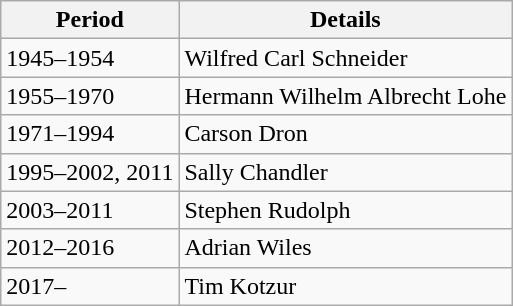<table class="wikitable">
<tr>
<th>Period</th>
<th>Details</th>
</tr>
<tr>
<td>1945–1954</td>
<td>Wilfred Carl Schneider</td>
</tr>
<tr>
<td>1955–1970</td>
<td>Hermann Wilhelm Albrecht Lohe</td>
</tr>
<tr>
<td>1971–1994</td>
<td>Carson Dron</td>
</tr>
<tr>
<td>1995–2002, 2011</td>
<td>Sally Chandler</td>
</tr>
<tr>
<td>2003–2011</td>
<td>Stephen Rudolph</td>
</tr>
<tr>
<td>2012–2016</td>
<td>Adrian Wiles</td>
</tr>
<tr>
<td>2017–</td>
<td>Tim Kotzur</td>
</tr>
</table>
